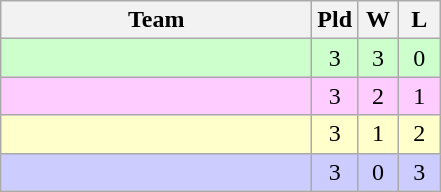<table class="wikitable" style="text-align:center">
<tr>
<th width="200">Team</th>
<th width="20">Pld</th>
<th width="20">W</th>
<th width="20">L</th>
</tr>
<tr style="background:#cfc">
<td align=left></td>
<td>3</td>
<td>3</td>
<td>0</td>
</tr>
<tr style="background:#ffccff">
<td align=left></td>
<td>3</td>
<td>2</td>
<td>1</td>
</tr>
<tr style="background:#ffc">
<td align=left></td>
<td>3</td>
<td>1</td>
<td>2</td>
</tr>
<tr bgcolor=ccccff>
<td align=left></td>
<td>3</td>
<td>0</td>
<td>3</td>
</tr>
</table>
